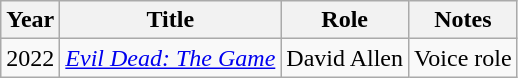<table class="wikitable sortable">
<tr>
<th>Year</th>
<th>Title</th>
<th>Role</th>
<th class="unsortable">Notes</th>
</tr>
<tr>
<td>2022</td>
<td><em><a href='#'>Evil Dead: The Game</a></em></td>
<td>David Allen</td>
<td>Voice role</td>
</tr>
</table>
